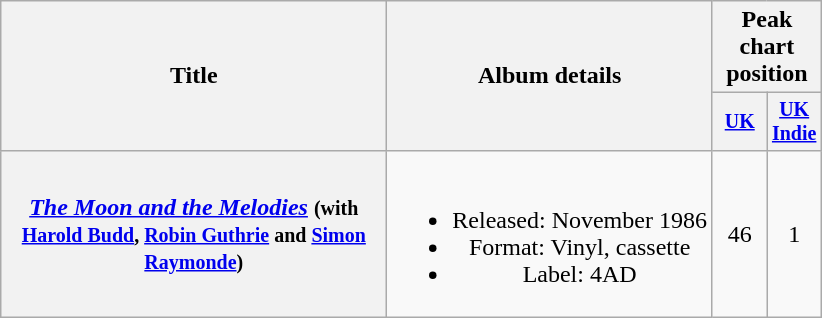<table class="wikitable plainrowheaders" style="text-align:center;">
<tr>
<th rowspan="2" width="250">Title</th>
<th rowspan="2">Album details</th>
<th colspan="2">Peak chart position</th>
</tr>
<tr style="font-size:smaller;">
<th width="30"><a href='#'>UK</a><br></th>
<th width="30"><a href='#'>UK Indie</a></th>
</tr>
<tr>
<th scope="row"><em><a href='#'>The Moon and the Melodies</a></em> <small>(with <a href='#'>Harold Budd</a>, <a href='#'>Robin Guthrie</a> and <a href='#'>Simon Raymonde</a>)</small></th>
<td><br><ul><li>Released: November 1986</li><li>Format: Vinyl, cassette</li><li>Label: 4AD</li></ul></td>
<td>46</td>
<td>1</td>
</tr>
</table>
